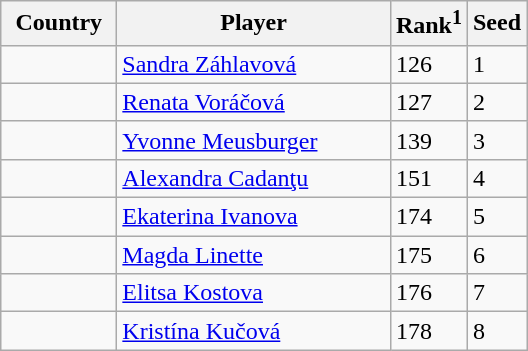<table class="sortable wikitable">
<tr>
<th width="70">Country</th>
<th width="175">Player</th>
<th>Rank<sup>1</sup></th>
<th>Seed</th>
</tr>
<tr>
<td></td>
<td><a href='#'>Sandra Záhlavová</a></td>
<td>126</td>
<td>1</td>
</tr>
<tr>
<td></td>
<td><a href='#'>Renata Voráčová</a></td>
<td>127</td>
<td>2</td>
</tr>
<tr>
<td></td>
<td><a href='#'>Yvonne Meusburger</a></td>
<td>139</td>
<td>3</td>
</tr>
<tr>
<td></td>
<td><a href='#'>Alexandra Cadanţu</a></td>
<td>151</td>
<td>4</td>
</tr>
<tr>
<td></td>
<td><a href='#'>Ekaterina Ivanova</a></td>
<td>174</td>
<td>5</td>
</tr>
<tr>
<td></td>
<td><a href='#'>Magda Linette</a></td>
<td>175</td>
<td>6</td>
</tr>
<tr>
<td></td>
<td><a href='#'>Elitsa Kostova</a></td>
<td>176</td>
<td>7</td>
</tr>
<tr>
<td></td>
<td><a href='#'>Kristína Kučová</a></td>
<td>178</td>
<td>8</td>
</tr>
</table>
